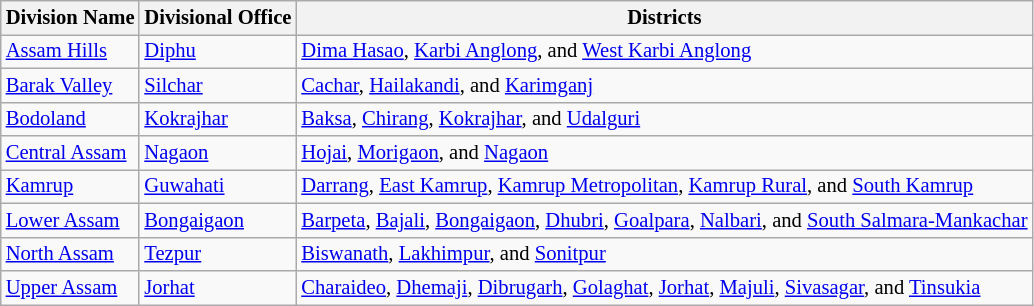<table class="wikitable sortable" style="font-size:86%">
<tr>
<th>Division Name</th>
<th>Divisional Office</th>
<th>Districts</th>
</tr>
<tr>
<td><a href='#'>Assam Hills</a></td>
<td><a href='#'>Diphu</a></td>
<td><a href='#'>Dima Hasao</a>, <a href='#'>Karbi Anglong</a>, and <a href='#'>West Karbi Anglong</a></td>
</tr>
<tr>
<td><a href='#'>Barak Valley</a></td>
<td><a href='#'>Silchar</a></td>
<td><a href='#'>Cachar</a>, <a href='#'>Hailakandi</a>, and <a href='#'>Karimganj</a></td>
</tr>
<tr>
<td><a href='#'>Bodoland</a></td>
<td><a href='#'>Kokrajhar</a></td>
<td><a href='#'>Baksa</a>, <a href='#'>Chirang</a>, <a href='#'>Kokrajhar</a>, and <a href='#'>Udalguri</a></td>
</tr>
<tr>
<td><a href='#'>Central Assam</a></td>
<td><a href='#'>Nagaon</a></td>
<td><a href='#'>Hojai</a>, <a href='#'>Morigaon</a>, and <a href='#'>Nagaon</a></td>
</tr>
<tr>
<td><a href='#'>Kamrup</a></td>
<td><a href='#'>Guwahati</a></td>
<td><a href='#'>Darrang</a>, <a href='#'>East Kamrup</a>, <a href='#'>Kamrup Metropolitan</a>, <a href='#'>Kamrup Rural</a>, and <a href='#'>South Kamrup</a></td>
</tr>
<tr>
<td><a href='#'>Lower Assam</a></td>
<td><a href='#'>Bongaigaon</a></td>
<td><a href='#'>Barpeta</a>, <a href='#'>Bajali</a>, <a href='#'>Bongaigaon</a>, <a href='#'>Dhubri</a>, <a href='#'>Goalpara</a>, <a href='#'>Nalbari</a>, and <a href='#'>South Salmara-Mankachar</a></td>
</tr>
<tr>
<td><a href='#'>North Assam</a></td>
<td><a href='#'>Tezpur</a></td>
<td><a href='#'>Biswanath</a>, <a href='#'>Lakhimpur</a>, and <a href='#'>Sonitpur</a></td>
</tr>
<tr>
<td><a href='#'>Upper Assam</a></td>
<td><a href='#'>Jorhat</a></td>
<td><a href='#'>Charaideo</a>, <a href='#'>Dhemaji</a>, <a href='#'>Dibrugarh</a>, <a href='#'>Golaghat</a>, <a href='#'>Jorhat</a>, <a href='#'>Majuli</a>, <a href='#'>Sivasagar</a>, and <a href='#'>Tinsukia</a></td>
</tr>
</table>
